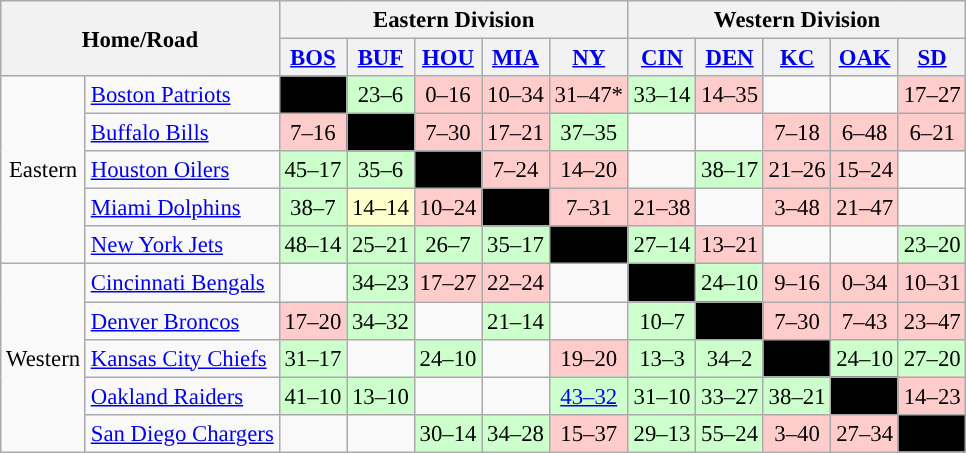<table class="wikitable" style="font-size:95%; text-align:center">
<tr>
<th colspan="2" rowspan=2>Home/Road</th>
<th colspan="5">Eastern Division</th>
<th colspan="5">Western Division</th>
</tr>
<tr>
<th><a href='#'>BOS</a></th>
<th><a href='#'>BUF</a></th>
<th><a href='#'>HOU</a></th>
<th><a href='#'>MIA</a></th>
<th><a href='#'>NY</a></th>
<th><a href='#'>CIN</a></th>
<th><a href='#'>DEN</a></th>
<th><a href='#'>KC</a></th>
<th><a href='#'>OAK</a></th>
<th><a href='#'>SD</a></th>
</tr>
<tr>
<td rowspan="5">Eastern</td>
<td align="left"><a href='#'>Boston Patriots</a></td>
<td style="background:#000"></td>
<td style="background:#cfc">23–6</td>
<td style="background:#fcc">0–16</td>
<td style="background:#fcc">10–34</td>
<td style="background:#fcc">31–47*</td>
<td style="background:#cfc">33–14</td>
<td style="background:#fcc">14–35</td>
<td></td>
<td></td>
<td style="background:#fcc">17–27</td>
</tr>
<tr>
<td align="left"><a href='#'>Buffalo Bills</a></td>
<td style="background:#fcc">7–16</td>
<td style="background:#000"></td>
<td style="background:#fcc">7–30</td>
<td style="background:#fcc">17–21</td>
<td style="background:#cfc">37–35</td>
<td></td>
<td></td>
<td style="background:#fcc">7–18</td>
<td style="background:#fcc">6–48</td>
<td style="background:#fcc">6–21</td>
</tr>
<tr>
<td align="left"><a href='#'>Houston Oilers</a></td>
<td style="background:#cfc">45–17</td>
<td style="background:#cfc">35–6</td>
<td style="background:#000"></td>
<td style="background:#fcc">7–24</td>
<td style="background:#fcc">14–20</td>
<td></td>
<td style="background:#cfc">38–17</td>
<td style="background:#fcc">21–26</td>
<td style="background:#fcc">15–24</td>
<td></td>
</tr>
<tr>
<td align="left"><a href='#'>Miami Dolphins</a></td>
<td style="background:#cfc">38–7</td>
<td style="background:#ffc">14–14</td>
<td style="background:#fcc">10–24</td>
<td style="background:#000"></td>
<td style="background:#fcc">7–31</td>
<td style="background:#fcc">21–38</td>
<td></td>
<td style="background:#fcc">3–48</td>
<td style="background:#fcc">21–47</td>
<td></td>
</tr>
<tr>
<td align="left"><a href='#'>New York Jets</a></td>
<td style="background:#cfc">48–14</td>
<td style="background:#cfc">25–21</td>
<td style="background:#cfc">26–7</td>
<td style="background:#cfc">35–17</td>
<td style="background:#000"></td>
<td style="background:#cfc">27–14</td>
<td style="background:#fcc">13–21</td>
<td></td>
<td></td>
<td style="background:#cfc">23–20</td>
</tr>
<tr>
<td rowspan="5">Western</td>
<td align="left"><a href='#'>Cincinnati Bengals</a></td>
<td></td>
<td style="background:#cfc">34–23</td>
<td style="background:#fcc">17–27</td>
<td style="background:#fcc">22–24</td>
<td></td>
<td style="background:#000"></td>
<td style="background:#cfc">24–10</td>
<td style="background:#fcc">9–16</td>
<td style="background:#fcc">0–34</td>
<td style="background:#fcc">10–31</td>
</tr>
<tr>
<td align="left"><a href='#'>Denver Broncos</a></td>
<td style="background:#fcc">17–20</td>
<td style="background:#cfc">34–32</td>
<td></td>
<td style="background:#cfc">21–14</td>
<td></td>
<td style="background:#cfc">10–7</td>
<td style="background:#000"></td>
<td style="background:#fcc">7–30</td>
<td style="background:#fcc">7–43</td>
<td style="background:#fcc">23–47</td>
</tr>
<tr>
<td align="left"><a href='#'>Kansas City Chiefs</a></td>
<td style="background:#cfc">31–17</td>
<td></td>
<td style="background:#cfc">24–10</td>
<td></td>
<td style="background:#fcc">19–20</td>
<td style="background:#cfc">13–3</td>
<td style="background:#cfc">34–2</td>
<td style="background:#000"></td>
<td style="background:#cfc">24–10</td>
<td style="background:#cfc">27–20</td>
</tr>
<tr>
<td align="left"><a href='#'>Oakland Raiders</a></td>
<td style="background:#cfc">41–10</td>
<td style="background:#cfc">13–10</td>
<td></td>
<td></td>
<td style="background:#cfc"><a href='#'>43–32</a></td>
<td style="background:#cfc">31–10</td>
<td style="background:#cfc">33–27</td>
<td style="background:#cfc">38–21</td>
<td style="background:#000"></td>
<td style="background:#fcc">14–23</td>
</tr>
<tr>
<td align="left"><a href='#'>San Diego Chargers</a></td>
<td></td>
<td></td>
<td style="background:#cfc">30–14</td>
<td style="background:#cfc">34–28</td>
<td style="background:#fcc">15–37</td>
<td style="background:#cfc">29–13</td>
<td style="background:#cfc">55–24</td>
<td style="background:#fcc">3–40</td>
<td style="background:#fcc">27–34</td>
<td style="background:#000"></td>
</tr>
</table>
